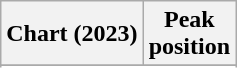<table class="wikitable sortable plainrowheaders" style="text-align:center">
<tr>
<th scope="col">Chart (2023)</th>
<th scope="col">Peak<br>position</th>
</tr>
<tr>
</tr>
<tr>
</tr>
<tr>
</tr>
</table>
